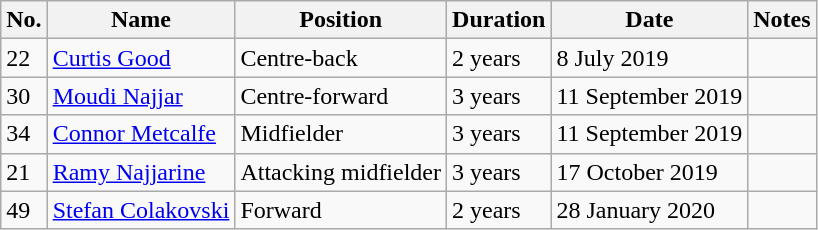<table class="wikitable">
<tr>
<th>No.</th>
<th>Name</th>
<th>Position</th>
<th>Duration</th>
<th>Date</th>
<th>Notes</th>
</tr>
<tr>
<td>22</td>
<td><a href='#'>Curtis Good</a></td>
<td>Centre-back</td>
<td>2 years</td>
<td>8 July 2019</td>
<td></td>
</tr>
<tr>
<td>30</td>
<td><a href='#'>Moudi Najjar</a></td>
<td>Centre-forward</td>
<td>3 years</td>
<td>11 September 2019</td>
<td></td>
</tr>
<tr>
<td>34</td>
<td><a href='#'>Connor Metcalfe</a></td>
<td>Midfielder</td>
<td>3 years</td>
<td>11 September 2019</td>
<td></td>
</tr>
<tr>
<td>21</td>
<td><a href='#'>Ramy Najjarine</a></td>
<td>Attacking midfielder</td>
<td>3 years</td>
<td>17 October 2019</td>
<td></td>
</tr>
<tr>
<td>49</td>
<td><a href='#'>Stefan Colakovski</a></td>
<td>Forward</td>
<td>2 years</td>
<td>28 January 2020</td>
<td></td>
</tr>
</table>
